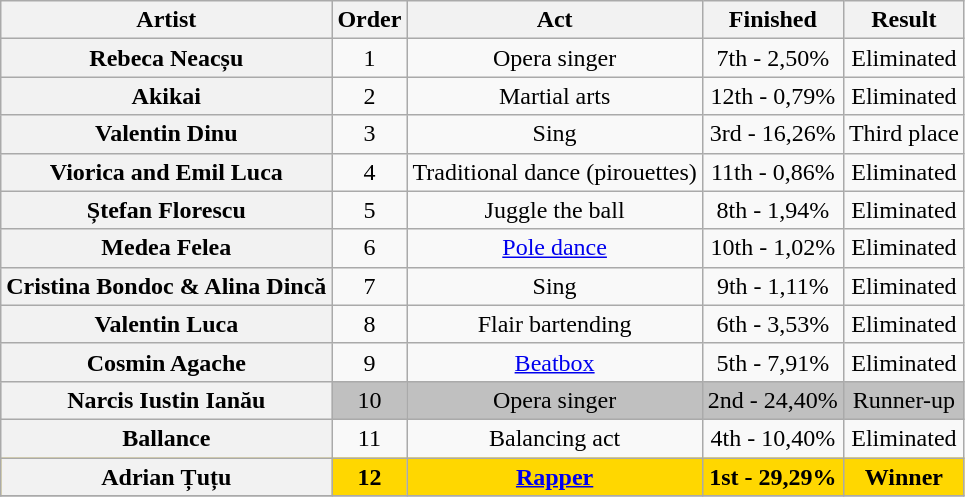<table class="wikitable plainrowheaders" style="text-align:center;">
<tr>
<th scope="col  style="width:22em;">Artist</th>
<th scope="col  style="width:1em;">Order</th>
<th scope="col  style="width:23em;">Act</th>
<th scope="col  style="width:9em;">Finished</th>
<th scope="col  style="width:20em;">Result</th>
</tr>
<tr>
<th scope="row">Rebeca Neacșu</th>
<td>1</td>
<td>Opera singer</td>
<td>7th - 2,50%</td>
<td>Eliminated</td>
</tr>
<tr>
<th scope="row">Akikai</th>
<td>2</td>
<td>Martial arts</td>
<td>12th - 0,79%</td>
<td>Eliminated</td>
</tr>
<tr>
<th scope="row">Valentin Dinu</th>
<td>3</td>
<td>Sing</td>
<td>3rd - 16,26%</td>
<td>Third place</td>
</tr>
<tr>
<th scope="row">Viorica and Emil Luca</th>
<td>4</td>
<td>Traditional dance (pirouettes)</td>
<td>11th - 0,86%</td>
<td>Eliminated</td>
</tr>
<tr>
<th scope="row">Ștefan Florescu</th>
<td>5</td>
<td>Juggle the ball</td>
<td>8th - 1,94%</td>
<td>Eliminated</td>
</tr>
<tr>
<th scope="row">Medea Felea</th>
<td>6</td>
<td><a href='#'>Pole dance</a></td>
<td>10th - 1,02%</td>
<td>Eliminated</td>
</tr>
<tr>
<th scope="row">Cristina Bondoc & Alina Dincă</th>
<td>7</td>
<td>Sing</td>
<td>9th - 1,11%</td>
<td>Eliminated</td>
</tr>
<tr>
<th scope="row">Valentin Luca</th>
<td>8</td>
<td>Flair bartending</td>
<td>6th - 3,53%</td>
<td>Eliminated</td>
</tr>
<tr>
<th scope="row">Cosmin Agache</th>
<td>9</td>
<td><a href='#'>Beatbox</a></td>
<td>5th - 7,91%</td>
<td>Eliminated</td>
</tr>
<tr style="background:silver;">
<th scope="row">Narcis Iustin Ianău</th>
<td>10</td>
<td>Opera singer</td>
<td>2nd - 24,40%</td>
<td>Runner-up</td>
</tr>
<tr>
<th scope="row">Ballance</th>
<td>11</td>
<td>Balancing act</td>
<td>4th - 10,40%</td>
<td>Eliminated</td>
</tr>
<tr style="background:gold;">
<th scope="row">Adrian Țuțu</th>
<td><strong>12</strong></td>
<td><strong><a href='#'>Rapper</a></strong></td>
<td><strong>1st - 29,29%</strong></td>
<td><strong>Winner</strong></td>
</tr>
<tr>
</tr>
</table>
